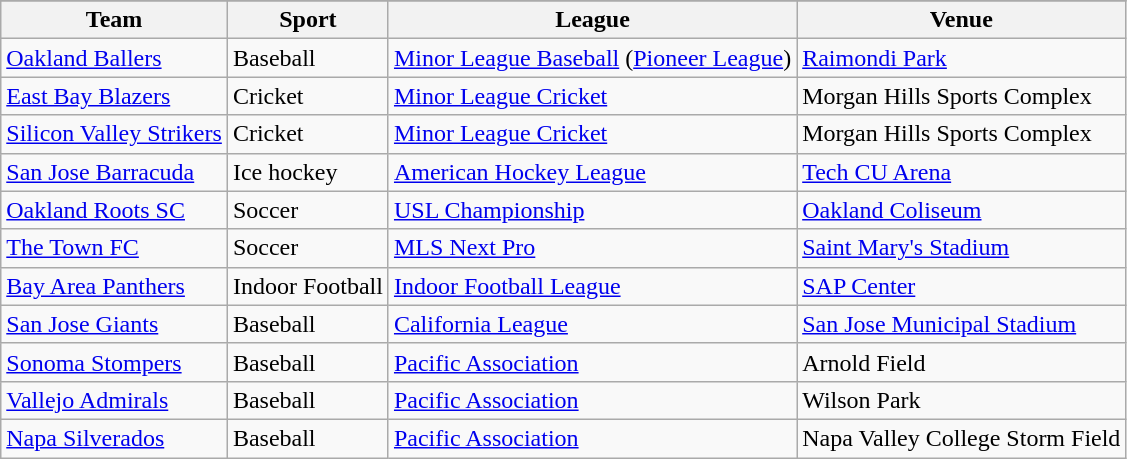<table class="wikitable sortable">
<tr>
</tr>
<tr>
<th>Team</th>
<th>Sport</th>
<th>League</th>
<th>Venue</th>
</tr>
<tr>
<td><a href='#'>Oakland Ballers</a></td>
<td>Baseball</td>
<td><a href='#'>Minor League Baseball</a> (<a href='#'>Pioneer League</a>)</td>
<td><a href='#'>Raimondi Park</a></td>
</tr>
<tr>
<td><a href='#'>East Bay Blazers</a></td>
<td>Cricket</td>
<td><a href='#'>Minor League Cricket</a></td>
<td>Morgan Hills Sports Complex</td>
</tr>
<tr>
<td><a href='#'>Silicon Valley Strikers</a></td>
<td>Cricket</td>
<td><a href='#'>Minor League Cricket</a></td>
<td>Morgan Hills Sports Complex</td>
</tr>
<tr>
<td><a href='#'>San Jose Barracuda</a></td>
<td>Ice hockey</td>
<td><a href='#'>American Hockey League</a></td>
<td><a href='#'>Tech CU Arena</a></td>
</tr>
<tr>
<td><a href='#'>Oakland Roots SC</a></td>
<td>Soccer</td>
<td><a href='#'>USL Championship</a></td>
<td><a href='#'>Oakland Coliseum</a></td>
</tr>
<tr>
<td><a href='#'>The Town FC</a></td>
<td>Soccer</td>
<td><a href='#'>MLS Next Pro</a></td>
<td><a href='#'>Saint Mary's Stadium</a></td>
</tr>
<tr>
<td><a href='#'>Bay Area Panthers</a></td>
<td>Indoor Football</td>
<td><a href='#'>Indoor Football League</a></td>
<td><a href='#'>SAP Center</a></td>
</tr>
<tr>
<td><a href='#'>San Jose Giants</a></td>
<td>Baseball</td>
<td><a href='#'>California League</a></td>
<td><a href='#'>San Jose Municipal Stadium</a></td>
</tr>
<tr>
<td><a href='#'>Sonoma Stompers</a></td>
<td>Baseball</td>
<td><a href='#'>Pacific Association</a></td>
<td>Arnold Field</td>
</tr>
<tr>
<td><a href='#'>Vallejo Admirals</a></td>
<td>Baseball</td>
<td><a href='#'>Pacific Association</a></td>
<td>Wilson Park</td>
</tr>
<tr>
<td><a href='#'>Napa Silverados</a></td>
<td>Baseball</td>
<td><a href='#'>Pacific Association</a></td>
<td>Napa Valley College Storm Field</td>
</tr>
</table>
